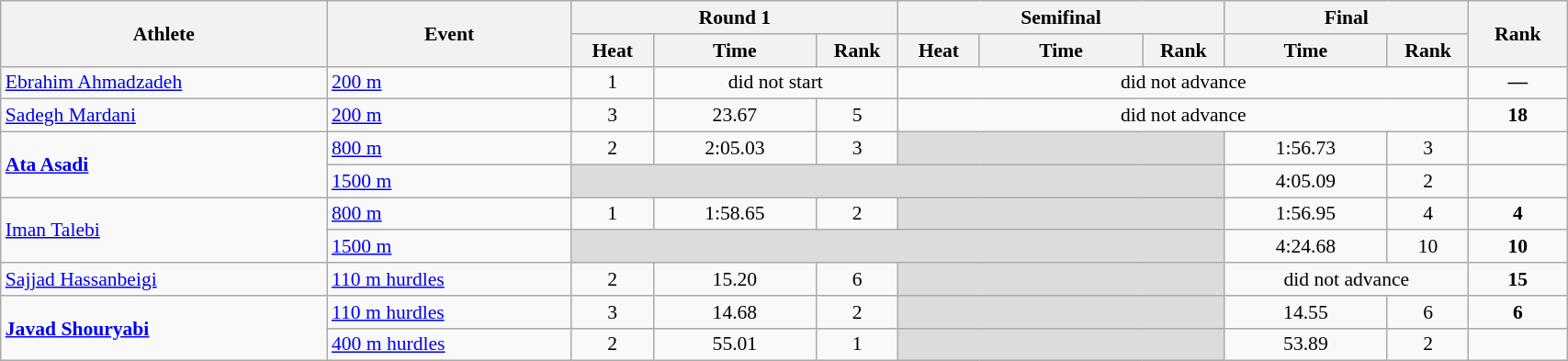<table class="wikitable" width="90%" style="text-align:center; font-size:90%">
<tr>
<th rowspan="2" width="20%">Athlete</th>
<th rowspan="2" width="15%">Event</th>
<th colspan="3" width="20%">Round 1</th>
<th colspan="3" width="20%">Semifinal</th>
<th colspan="2" width="15%">Final</th>
<th rowspan="2" width="6%">Rank</th>
</tr>
<tr>
<th width="5%">Heat</th>
<th width="10%">Time</th>
<th>Rank</th>
<th width="5%">Heat</th>
<th width="10%">Time</th>
<th>Rank</th>
<th width="10%">Time</th>
<th>Rank</th>
</tr>
<tr>
<td align="left"><a href='#'>Ebrahim Ahmadzadeh</a></td>
<td align="left"><a href='#'>200 m</a></td>
<td>1</td>
<td colspan=2>did not start</td>
<td colspan=5>did not advance</td>
<td><strong>—</strong></td>
</tr>
<tr>
<td align="left"><a href='#'>Sadegh Mardani</a></td>
<td align="left"><a href='#'>200 m</a></td>
<td>3</td>
<td>23.67</td>
<td>5</td>
<td colspan=5>did not advance</td>
<td><strong>18</strong></td>
</tr>
<tr>
<td rowspan=2 align="left"><strong><a href='#'>Ata Asadi</a></strong></td>
<td align="left"><a href='#'>800 m</a></td>
<td>2</td>
<td>2:05.03</td>
<td>3 <strong></strong></td>
<td colspan=3 bgcolor=#DCDCDC></td>
<td>1:56.73</td>
<td>3</td>
<td></td>
</tr>
<tr>
<td align="left"><a href='#'>1500 m</a></td>
<td colspan=6 bgcolor=#DCDCDC></td>
<td>4:05.09</td>
<td>2</td>
<td></td>
</tr>
<tr>
<td rowspan=2 align="left"><a href='#'>Iman Talebi</a></td>
<td align="left"><a href='#'>800 m</a></td>
<td>1</td>
<td>1:58.65</td>
<td>2 <strong></strong></td>
<td colspan=3 bgcolor=#DCDCDC></td>
<td>1:56.95</td>
<td>4</td>
<td><strong>4</strong></td>
</tr>
<tr>
<td align="left"><a href='#'>1500 m</a></td>
<td colspan=6 bgcolor=#DCDCDC></td>
<td>4:24.68</td>
<td>10</td>
<td><strong>10</strong></td>
</tr>
<tr>
<td align="left"><a href='#'>Sajjad Hassanbeigi</a></td>
<td align="left"><a href='#'>110 m hurdles</a></td>
<td>2</td>
<td>15.20</td>
<td>6</td>
<td colspan=3 bgcolor=#DCDCDC></td>
<td colspan=2>did not advance</td>
<td><strong>15</strong></td>
</tr>
<tr>
<td rowspan=2 align="left"><strong><a href='#'>Javad Shouryabi</a></strong></td>
<td align="left"><a href='#'>110 m hurdles</a></td>
<td>3</td>
<td>14.68</td>
<td>2 <strong></strong></td>
<td colspan=3 bgcolor=#DCDCDC></td>
<td>14.55</td>
<td>6</td>
<td><strong>6</strong></td>
</tr>
<tr>
<td align="left"><a href='#'>400 m hurdles</a></td>
<td>2</td>
<td>55.01</td>
<td>1 <strong></strong></td>
<td colspan=3 bgcolor=#DCDCDC></td>
<td>53.89</td>
<td>2</td>
<td></td>
</tr>
</table>
